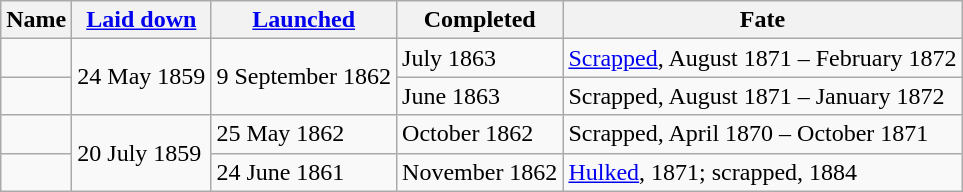<table class="wikitable plainrowheaders">
<tr>
<th scope="col">Name</th>
<th scope="col"><a href='#'>Laid down</a></th>
<th scope="col"><a href='#'>Launched</a></th>
<th scope="col">Completed</th>
<th scope="col">Fate</th>
</tr>
<tr>
<td scope="row"></td>
<td rowspan=2>24 May 1859</td>
<td rowspan=2>9 September 1862</td>
<td>July 1863</td>
<td><a href='#'>Scrapped</a>, August 1871 – February 1872</td>
</tr>
<tr>
<td scope="row"></td>
<td>June 1863</td>
<td>Scrapped, August 1871 – January 1872</td>
</tr>
<tr>
<td scope="row"></td>
<td rowspan=2>20 July 1859</td>
<td>25 May 1862</td>
<td>October 1862</td>
<td>Scrapped, April 1870 – October 1871</td>
</tr>
<tr>
<td scope="row"></td>
<td>24 June 1861</td>
<td>November 1862</td>
<td><a href='#'>Hulked</a>, 1871; scrapped, 1884</td>
</tr>
</table>
